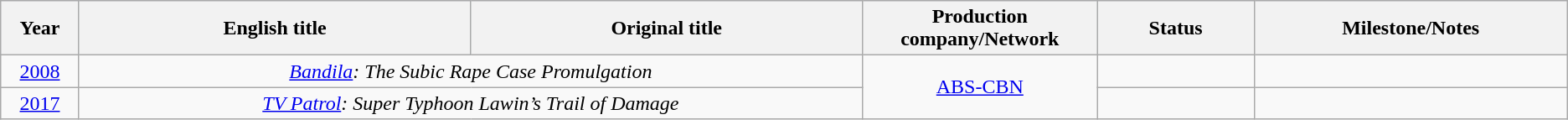<table class="wikitable" style="text-align: center">
<tr style="background:#ebf5ff;">
<th width="5%">Year</th>
<th width="25%">English title</th>
<th width="25%">Original title</th>
<th width="15%">Production company/Network</th>
<th width="10%">Status</th>
<th width="20%">Milestone/Notes</th>
</tr>
<tr>
<td><a href='#'>2008</a></td>
<td colspan="2"><em><a href='#'>Bandila</a>: The Subic Rape Case Promulgation</em></td>
<td rowspan="2"><a href='#'>ABS-CBN</a></td>
<td></td>
<td></td>
</tr>
<tr>
<td><a href='#'>2017</a></td>
<td colspan="2"><em><a href='#'>TV Patrol</a>: Super Typhoon Lawin’s Trail of Damage</em></td>
<td></td>
<td></td>
</tr>
</table>
